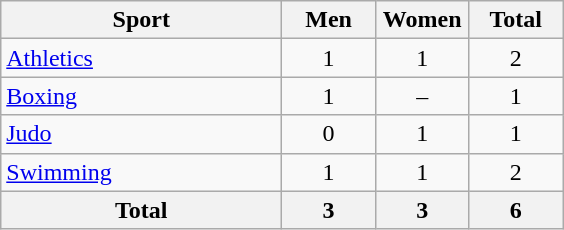<table class="wikitable sortable" style="text-align:center;">
<tr>
<th width=180>Sport</th>
<th width=55>Men</th>
<th width=55>Women</th>
<th width=55>Total</th>
</tr>
<tr>
<td align=left><a href='#'>Athletics</a></td>
<td>1</td>
<td>1</td>
<td>2</td>
</tr>
<tr>
<td align=left><a href='#'>Boxing</a></td>
<td>1</td>
<td>–</td>
<td>1</td>
</tr>
<tr>
<td align=left><a href='#'>Judo</a></td>
<td>0</td>
<td>1</td>
<td>1</td>
</tr>
<tr>
<td align=left><a href='#'>Swimming</a></td>
<td>1</td>
<td>1</td>
<td>2</td>
</tr>
<tr>
<th>Total</th>
<th>3</th>
<th>3</th>
<th>6</th>
</tr>
</table>
